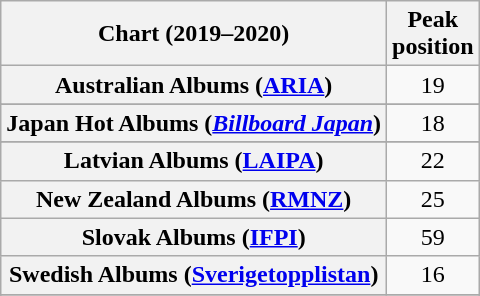<table class="wikitable sortable plainrowheaders" style="text-align:center">
<tr>
<th scope="col">Chart (2019–2020)</th>
<th scope="col">Peak<br>position</th>
</tr>
<tr>
<th scope="row">Australian Albums (<a href='#'>ARIA</a>)</th>
<td>19</td>
</tr>
<tr>
</tr>
<tr>
</tr>
<tr>
</tr>
<tr>
</tr>
<tr>
</tr>
<tr>
<th scope="row">Japan Hot Albums (<em><a href='#'>Billboard Japan</a></em>)</th>
<td>18</td>
</tr>
<tr>
</tr>
<tr>
<th scope="row">Latvian Albums (<a href='#'>LAIPA</a>)</th>
<td>22</td>
</tr>
<tr>
<th scope="row">New Zealand Albums (<a href='#'>RMNZ</a>)</th>
<td>25</td>
</tr>
<tr>
<th scope="row">Slovak Albums (<a href='#'>IFPI</a>)</th>
<td>59</td>
</tr>
<tr>
<th scope="row">Swedish Albums (<a href='#'>Sverigetopplistan</a>)</th>
<td>16</td>
</tr>
<tr>
</tr>
<tr>
</tr>
</table>
